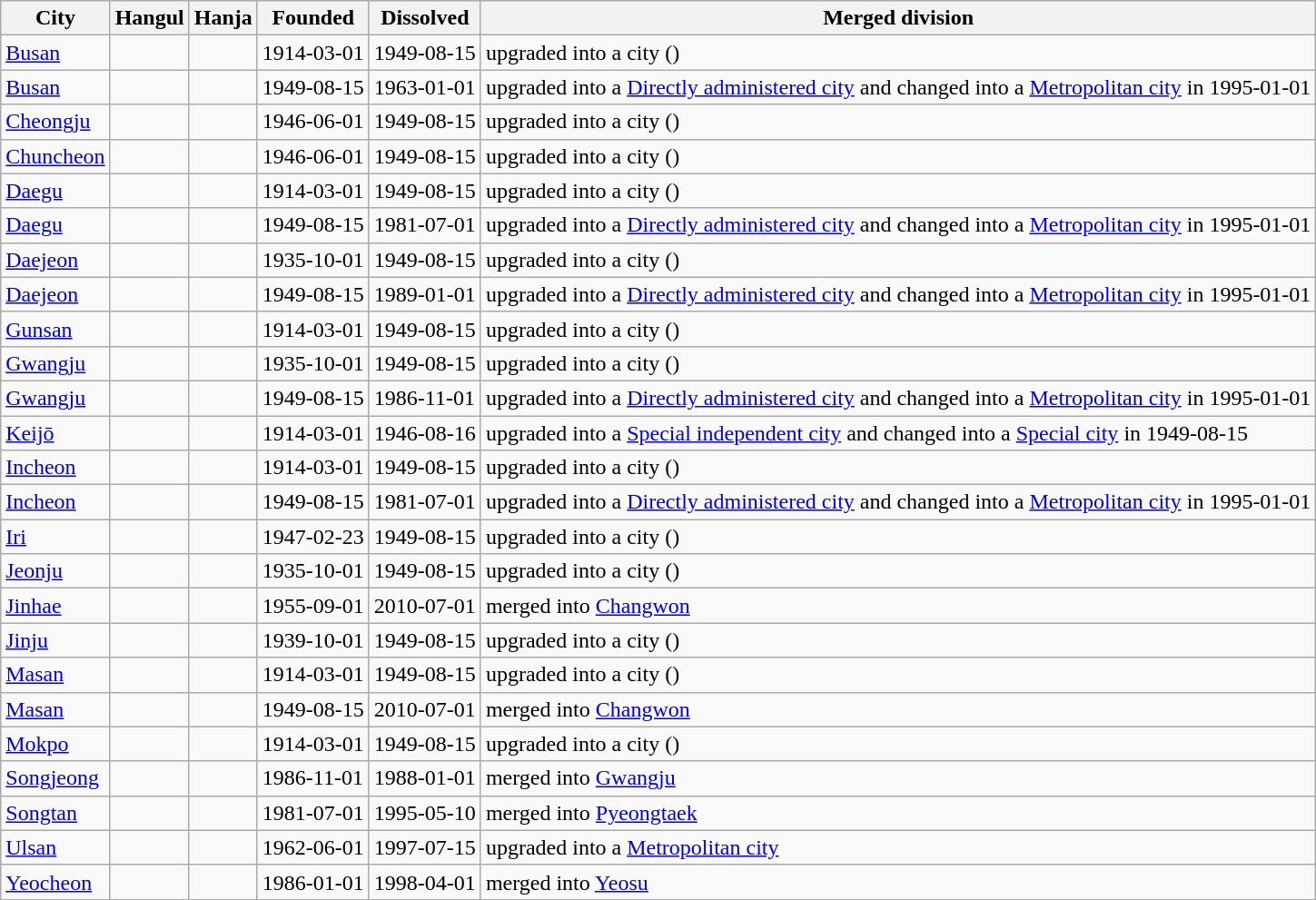<table class="wikitable sortable">
<tr>
<th>City</th>
<th>Hangul</th>
<th>Hanja</th>
<th>Founded</th>
<th>Dissolved</th>
<th>Merged division</th>
</tr>
<tr>
<td><a href='#'>Busan</a></td>
<td><span></span></td>
<td><span></span></td>
<td>1914-03-01</td>
<td>1949-08-15</td>
<td>upgraded into a city ()</td>
</tr>
<tr>
<td><a href='#'>Busan</a></td>
<td><span></span></td>
<td><span></span></td>
<td>1949-08-15</td>
<td>1963-01-01</td>
<td>upgraded into a <a href='#'>Directly administered city</a> and changed into a <a href='#'>Metropolitan city</a> in 1995-01-01</td>
</tr>
<tr>
<td><a href='#'>Cheongju</a></td>
<td><span></span></td>
<td><span></span></td>
<td>1946-06-01</td>
<td>1949-08-15</td>
<td>upgraded into a city ()</td>
</tr>
<tr>
<td><a href='#'>Chuncheon</a></td>
<td><span></span></td>
<td><span></span></td>
<td>1946-06-01</td>
<td>1949-08-15</td>
<td>upgraded into a city ()</td>
</tr>
<tr>
<td><a href='#'>Daegu</a></td>
<td><span></span></td>
<td><span></span></td>
<td>1914-03-01</td>
<td>1949-08-15</td>
<td>upgraded into a city ()</td>
</tr>
<tr>
<td><a href='#'>Daegu</a></td>
<td><span></span></td>
<td><span></span></td>
<td>1949-08-15</td>
<td>1981-07-01</td>
<td>upgraded into a <a href='#'>Directly administered city</a> and changed into a <a href='#'>Metropolitan city</a> in 1995-01-01</td>
</tr>
<tr>
<td><a href='#'>Daejeon</a></td>
<td><span></span></td>
<td><span></span></td>
<td>1935-10-01</td>
<td>1949-08-15</td>
<td>upgraded into a city ()</td>
</tr>
<tr>
<td><a href='#'>Daejeon</a></td>
<td><span></span></td>
<td><span></span></td>
<td>1949-08-15</td>
<td>1989-01-01</td>
<td>upgraded into a <a href='#'>Directly administered city</a> and changed into a <a href='#'>Metropolitan city</a> in 1995-01-01</td>
</tr>
<tr>
<td><a href='#'>Gunsan</a></td>
<td><span></span></td>
<td><span></span></td>
<td>1914-03-01</td>
<td>1949-08-15</td>
<td>upgraded into a city ()</td>
</tr>
<tr>
<td><a href='#'>Gwangju</a></td>
<td><span></span></td>
<td><span></span></td>
<td>1935-10-01</td>
<td>1949-08-15</td>
<td>upgraded into a city ()</td>
</tr>
<tr>
<td><a href='#'>Gwangju</a></td>
<td><span></span></td>
<td><span></span></td>
<td>1949-08-15</td>
<td>1986-11-01</td>
<td>upgraded into a <a href='#'>Directly administered city</a> and changed into a <a href='#'>Metropolitan city</a> in 1995-01-01</td>
</tr>
<tr>
<td><a href='#'>Keijō</a></td>
<td><span></span></td>
<td><span></span></td>
<td>1914-03-01</td>
<td>1946-08-16</td>
<td>upgraded into a <a href='#'>Special independent city</a> and changed into a <a href='#'>Special city</a> in 1949-08-15</td>
</tr>
<tr>
<td><a href='#'>Incheon</a></td>
<td><span></span></td>
<td><span></span></td>
<td>1914-03-01</td>
<td>1949-08-15</td>
<td>upgraded into a city ()</td>
</tr>
<tr>
<td><a href='#'>Incheon</a></td>
<td><span></span></td>
<td><span></span></td>
<td>1949-08-15</td>
<td>1981-07-01</td>
<td>upgraded into a <a href='#'>Directly administered city</a> and changed into a <a href='#'>Metropolitan city</a> in 1995-01-01</td>
</tr>
<tr>
<td><a href='#'>Iri</a></td>
<td><span></span></td>
<td><span></span></td>
<td>1947-02-23</td>
<td>1949-08-15</td>
<td>upgraded into a city ()</td>
</tr>
<tr>
<td><a href='#'>Jeonju</a></td>
<td><span></span></td>
<td><span></span></td>
<td>1935-10-01</td>
<td>1949-08-15</td>
<td>upgraded into a city ()</td>
</tr>
<tr>
<td><a href='#'>Jinhae</a></td>
<td><span></span></td>
<td><span></span></td>
<td>1955-09-01</td>
<td>2010-07-01</td>
<td>merged into <a href='#'>Changwon</a></td>
</tr>
<tr>
<td><a href='#'>Jinju</a></td>
<td><span></span></td>
<td><span></span></td>
<td>1939-10-01</td>
<td>1949-08-15</td>
<td>upgraded into a city ()</td>
</tr>
<tr>
<td><a href='#'>Masan</a></td>
<td><span></span></td>
<td><span></span></td>
<td>1914-03-01</td>
<td>1949-08-15</td>
<td>upgraded into a city ()</td>
</tr>
<tr>
<td><a href='#'>Masan</a></td>
<td><span></span></td>
<td><span></span></td>
<td>1949-08-15</td>
<td>2010-07-01</td>
<td>merged into <a href='#'>Changwon</a></td>
</tr>
<tr>
<td><a href='#'>Mokpo</a></td>
<td><span></span></td>
<td><span></span></td>
<td>1914-03-01</td>
<td>1949-08-15</td>
<td>upgraded into a city ()</td>
</tr>
<tr>
<td><a href='#'>Songjeong</a></td>
<td><span></span></td>
<td><span></span></td>
<td>1986-11-01</td>
<td>1988-01-01</td>
<td>merged into <a href='#'>Gwangju</a></td>
</tr>
<tr>
<td><a href='#'>Songtan</a></td>
<td><span></span></td>
<td><span></span></td>
<td>1981-07-01</td>
<td>1995-05-10</td>
<td>merged into <a href='#'>Pyeongtaek</a></td>
</tr>
<tr>
<td><a href='#'>Ulsan</a></td>
<td><span></span></td>
<td><span></span></td>
<td>1962-06-01</td>
<td>1997-07-15</td>
<td>upgraded into a <a href='#'>Metropolitan city</a></td>
</tr>
<tr>
<td><a href='#'>Yeocheon</a></td>
<td><span></span></td>
<td><span></span></td>
<td>1986-01-01</td>
<td>1998-04-01</td>
<td>merged into <a href='#'>Yeosu</a></td>
</tr>
</table>
